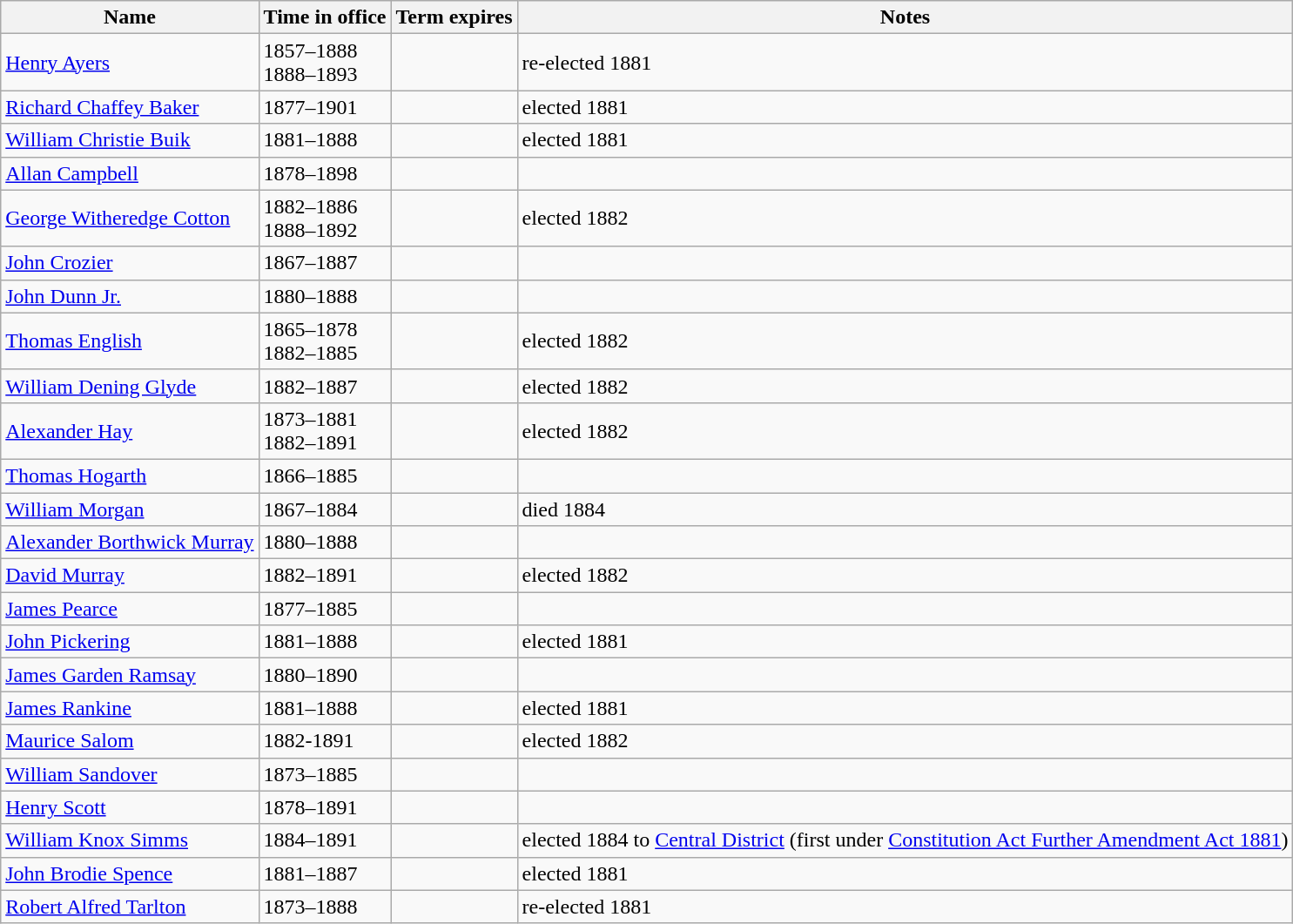<table class="wikitable sortable">
<tr>
<th>Name</th>
<th>Time in office</th>
<th>Term expires</th>
<th>Notes</th>
</tr>
<tr>
<td><a href='#'>Henry Ayers</a></td>
<td>1857–1888<br>1888–1893</td>
<td></td>
<td>re-elected 1881</td>
</tr>
<tr>
<td><a href='#'>Richard Chaffey Baker</a></td>
<td>1877–1901</td>
<td></td>
<td>elected 1881</td>
</tr>
<tr>
<td><a href='#'>William Christie Buik</a></td>
<td>1881–1888</td>
<td></td>
<td>elected 1881</td>
</tr>
<tr>
<td><a href='#'>Allan Campbell</a></td>
<td>1878–1898</td>
<td></td>
<td></td>
</tr>
<tr>
<td><a href='#'>George Witheredge Cotton</a></td>
<td>1882–1886<br>1888–1892</td>
<td></td>
<td>elected 1882</td>
</tr>
<tr>
<td><a href='#'>John Crozier</a></td>
<td>1867–1887</td>
<td></td>
<td></td>
</tr>
<tr>
<td><a href='#'>John Dunn Jr.</a></td>
<td>1880–1888</td>
<td></td>
<td></td>
</tr>
<tr>
<td><a href='#'>Thomas English</a></td>
<td>1865–1878<br>1882–1885</td>
<td></td>
<td>elected 1882</td>
</tr>
<tr>
<td><a href='#'>William Dening Glyde</a></td>
<td>1882–1887</td>
<td></td>
<td>elected 1882</td>
</tr>
<tr>
<td><a href='#'>Alexander Hay</a></td>
<td>1873–1881<br>1882–1891</td>
<td></td>
<td>elected 1882</td>
</tr>
<tr>
<td><a href='#'>Thomas Hogarth</a></td>
<td>1866–1885</td>
<td></td>
<td></td>
</tr>
<tr>
<td><a href='#'>William Morgan</a></td>
<td>1867–1884</td>
<td></td>
<td>died 1884</td>
</tr>
<tr>
<td><a href='#'>Alexander Borthwick Murray</a></td>
<td>1880–1888</td>
<td></td>
<td></td>
</tr>
<tr>
<td><a href='#'>David Murray</a></td>
<td>1882–1891</td>
<td></td>
<td>elected 1882</td>
</tr>
<tr>
<td><a href='#'>James Pearce</a></td>
<td>1877–1885</td>
<td></td>
<td></td>
</tr>
<tr>
<td><a href='#'>John Pickering</a></td>
<td>1881–1888</td>
<td></td>
<td>elected 1881</td>
</tr>
<tr>
<td><a href='#'>James Garden Ramsay</a></td>
<td>1880–1890</td>
<td></td>
<td></td>
</tr>
<tr>
<td><a href='#'>James Rankine</a></td>
<td>1881–1888</td>
<td></td>
<td>elected 1881</td>
</tr>
<tr>
<td><a href='#'>Maurice Salom</a></td>
<td>1882-1891</td>
<td></td>
<td>elected 1882</td>
</tr>
<tr>
<td><a href='#'>William Sandover</a></td>
<td>1873–1885</td>
<td></td>
<td></td>
</tr>
<tr>
<td><a href='#'>Henry Scott</a></td>
<td>1878–1891</td>
<td></td>
<td></td>
</tr>
<tr>
<td><a href='#'>William Knox Simms</a></td>
<td>1884–1891</td>
<td></td>
<td>elected 1884 to <a href='#'>Central District</a> (first under <a href='#'>Constitution Act Further Amendment Act 1881</a>)</td>
</tr>
<tr>
<td><a href='#'>John Brodie Spence</a></td>
<td>1881–1887</td>
<td></td>
<td>elected 1881</td>
</tr>
<tr>
<td><a href='#'>Robert Alfred Tarlton</a></td>
<td>1873–1888</td>
<td></td>
<td>re-elected 1881</td>
</tr>
</table>
